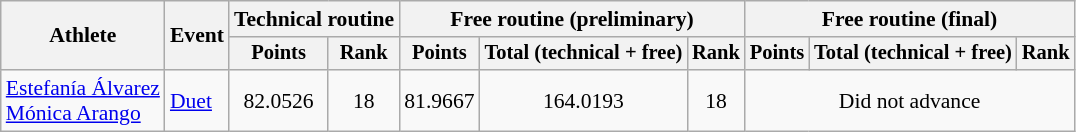<table class="wikitable" style="font-size:90%">
<tr>
<th rowspan="2">Athlete</th>
<th rowspan="2">Event</th>
<th colspan=2>Technical routine</th>
<th colspan=3>Free routine (preliminary)</th>
<th colspan=3>Free routine (final)</th>
</tr>
<tr style="font-size:95%">
<th>Points</th>
<th>Rank</th>
<th>Points</th>
<th>Total (technical + free)</th>
<th>Rank</th>
<th>Points</th>
<th>Total (technical + free)</th>
<th>Rank</th>
</tr>
<tr align=center>
<td align=left><a href='#'>Estefanía Álvarez</a> <br><a href='#'>Mónica Arango</a></td>
<td align=left><a href='#'>Duet</a></td>
<td>82.0526</td>
<td>18</td>
<td>81.9667</td>
<td>164.0193</td>
<td>18</td>
<td colspan=3>Did not advance</td>
</tr>
</table>
